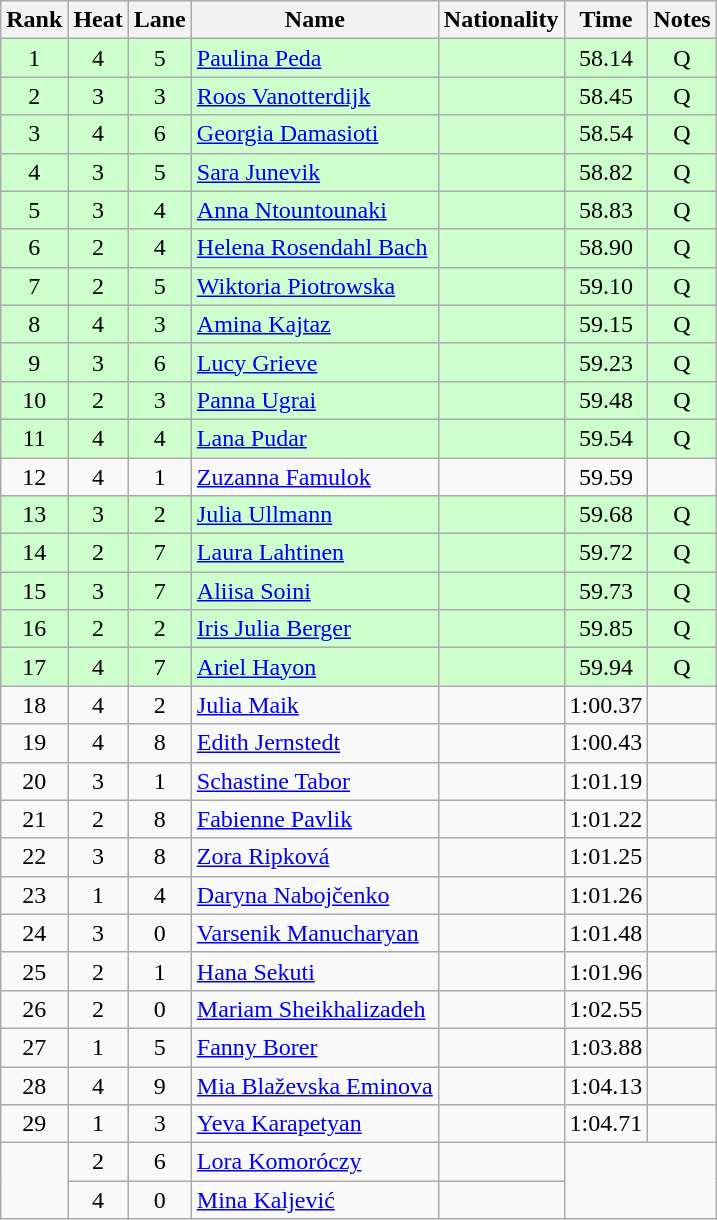<table class="wikitable sortable" style="text-align:center">
<tr>
<th>Rank</th>
<th>Heat</th>
<th>Lane</th>
<th>Name</th>
<th>Nationality</th>
<th>Time</th>
<th>Notes</th>
</tr>
<tr bgcolor=ccffcc>
<td>1</td>
<td>4</td>
<td>5</td>
<td align=left><a href='#'>Paulina Peda</a></td>
<td align=left></td>
<td>58.14</td>
<td>Q</td>
</tr>
<tr bgcolor=ccffcc>
<td>2</td>
<td>3</td>
<td>3</td>
<td align=left><a href='#'>Roos Vanotterdijk</a></td>
<td align=left></td>
<td>58.45</td>
<td>Q</td>
</tr>
<tr bgcolor=ccffcc>
<td>3</td>
<td>4</td>
<td>6</td>
<td align=left><a href='#'>Georgia Damasioti</a></td>
<td align=left></td>
<td>58.54</td>
<td>Q</td>
</tr>
<tr bgcolor=ccffcc>
<td>4</td>
<td>3</td>
<td>5</td>
<td align=left><a href='#'>Sara Junevik</a></td>
<td align=left></td>
<td>58.82</td>
<td>Q</td>
</tr>
<tr bgcolor=ccffcc>
<td>5</td>
<td>3</td>
<td>4</td>
<td align=left><a href='#'>Anna Ntountounaki</a></td>
<td align=left></td>
<td>58.83</td>
<td>Q</td>
</tr>
<tr bgcolor=ccffcc>
<td>6</td>
<td>2</td>
<td>4</td>
<td align=left><a href='#'>Helena Rosendahl Bach</a></td>
<td align=left></td>
<td>58.90</td>
<td>Q</td>
</tr>
<tr bgcolor=ccffcc>
<td>7</td>
<td>2</td>
<td>5</td>
<td align=left><a href='#'>Wiktoria Piotrowska</a></td>
<td align=left></td>
<td>59.10</td>
<td>Q</td>
</tr>
<tr bgcolor=ccffcc>
<td>8</td>
<td>4</td>
<td>3</td>
<td align=left><a href='#'>Amina Kajtaz</a></td>
<td align=left></td>
<td>59.15</td>
<td>Q</td>
</tr>
<tr bgcolor=ccffcc>
<td>9</td>
<td>3</td>
<td>6</td>
<td align=left><a href='#'>Lucy Grieve</a></td>
<td align=left></td>
<td>59.23</td>
<td>Q</td>
</tr>
<tr bgcolor=ccffcc>
<td>10</td>
<td>2</td>
<td>3</td>
<td align=left><a href='#'>Panna Ugrai</a></td>
<td align=left></td>
<td>59.48</td>
<td>Q</td>
</tr>
<tr bgcolor=ccffcc>
<td>11</td>
<td>4</td>
<td>4</td>
<td align=left><a href='#'>Lana Pudar</a></td>
<td align=left></td>
<td>59.54</td>
<td>Q</td>
</tr>
<tr>
<td>12</td>
<td>4</td>
<td>1</td>
<td align=left><a href='#'>Zuzanna Famulok</a></td>
<td align=left></td>
<td>59.59</td>
<td></td>
</tr>
<tr bgcolor=ccffcc>
<td>13</td>
<td>3</td>
<td>2</td>
<td align=left><a href='#'>Julia Ullmann</a></td>
<td align=left></td>
<td>59.68</td>
<td>Q</td>
</tr>
<tr bgcolor=ccffcc>
<td>14</td>
<td>2</td>
<td>7</td>
<td align=left><a href='#'>Laura Lahtinen</a></td>
<td align=left></td>
<td>59.72</td>
<td>Q</td>
</tr>
<tr bgcolor=ccffcc>
<td>15</td>
<td>3</td>
<td>7</td>
<td align=left><a href='#'>Aliisa Soini</a></td>
<td align=left></td>
<td>59.73</td>
<td>Q</td>
</tr>
<tr bgcolor=ccffcc>
<td>16</td>
<td>2</td>
<td>2</td>
<td align=left><a href='#'>Iris Julia Berger</a></td>
<td align=left></td>
<td>59.85</td>
<td>Q</td>
</tr>
<tr bgcolor=ccffcc>
<td>17</td>
<td>4</td>
<td>7</td>
<td align=left><a href='#'>Ariel Hayon</a></td>
<td align=left></td>
<td>59.94</td>
<td>Q</td>
</tr>
<tr>
<td>18</td>
<td>4</td>
<td>2</td>
<td align=left><a href='#'>Julia Maik</a></td>
<td align=left></td>
<td>1:00.37</td>
<td></td>
</tr>
<tr>
<td>19</td>
<td>4</td>
<td>8</td>
<td align=left><a href='#'>Edith Jernstedt</a></td>
<td align=left></td>
<td>1:00.43</td>
<td></td>
</tr>
<tr>
<td>20</td>
<td>3</td>
<td>1</td>
<td align=left><a href='#'>Schastine Tabor</a></td>
<td align=left></td>
<td>1:01.19</td>
<td></td>
</tr>
<tr>
<td>21</td>
<td>2</td>
<td>8</td>
<td align=left><a href='#'>Fabienne Pavlik</a></td>
<td align=left></td>
<td>1:01.22</td>
<td></td>
</tr>
<tr>
<td>22</td>
<td>3</td>
<td>8</td>
<td align=left><a href='#'>Zora Ripková</a></td>
<td align=left></td>
<td>1:01.25</td>
<td></td>
</tr>
<tr>
<td>23</td>
<td>1</td>
<td>4</td>
<td align=left><a href='#'>Daryna Nabojčenko</a></td>
<td align=left></td>
<td>1:01.26</td>
<td></td>
</tr>
<tr>
<td>24</td>
<td>3</td>
<td>0</td>
<td align=left><a href='#'>Varsenik Manucharyan</a></td>
<td align=left></td>
<td>1:01.48</td>
<td></td>
</tr>
<tr>
<td>25</td>
<td>2</td>
<td>1</td>
<td align=left><a href='#'>Hana Sekuti</a></td>
<td align=left></td>
<td>1:01.96</td>
<td></td>
</tr>
<tr>
<td>26</td>
<td>2</td>
<td>0</td>
<td align=left><a href='#'>Mariam Sheikhalizadeh</a></td>
<td align=left></td>
<td>1:02.55</td>
<td></td>
</tr>
<tr>
<td>27</td>
<td>1</td>
<td>5</td>
<td align=left><a href='#'>Fanny Borer</a></td>
<td align=left></td>
<td>1:03.88</td>
<td></td>
</tr>
<tr>
<td>28</td>
<td>4</td>
<td>9</td>
<td align=left><a href='#'>Mia Blaževska Eminova</a></td>
<td align=left></td>
<td>1:04.13</td>
<td></td>
</tr>
<tr>
<td>29</td>
<td>1</td>
<td>3</td>
<td align=left><a href='#'>Yeva Karapetyan</a></td>
<td align=left></td>
<td>1:04.71</td>
<td></td>
</tr>
<tr>
<td rowspan=2></td>
<td>2</td>
<td>6</td>
<td align=left><a href='#'>Lora Komoróczy</a></td>
<td align=left></td>
<td colspan=2 rowspan=2></td>
</tr>
<tr>
<td>4</td>
<td>0</td>
<td align=left><a href='#'>Mina Kaljević</a></td>
<td align=left></td>
</tr>
</table>
